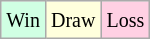<table class="wikitable">
<tr>
<td style="background-color: #d0ffe3;"><small>Win</small></td>
<td style="background-color: #ffffdd;"><small>Draw</small></td>
<td style="background-color: #ffd0e3;"><small>Loss</small></td>
</tr>
</table>
